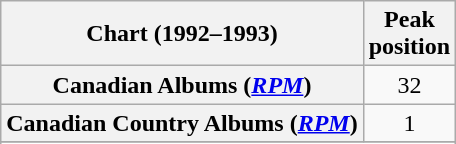<table class="wikitable sortable plainrowheaders" style="text-align:center">
<tr>
<th scope="col">Chart (1992–1993)</th>
<th scope="col">Peak<br>position</th>
</tr>
<tr>
<th scope="row">Canadian Albums (<em><a href='#'>RPM</a></em>)</th>
<td>32</td>
</tr>
<tr>
<th scope="row">Canadian Country Albums (<em><a href='#'>RPM</a></em>)</th>
<td>1</td>
</tr>
<tr>
</tr>
<tr>
</tr>
</table>
